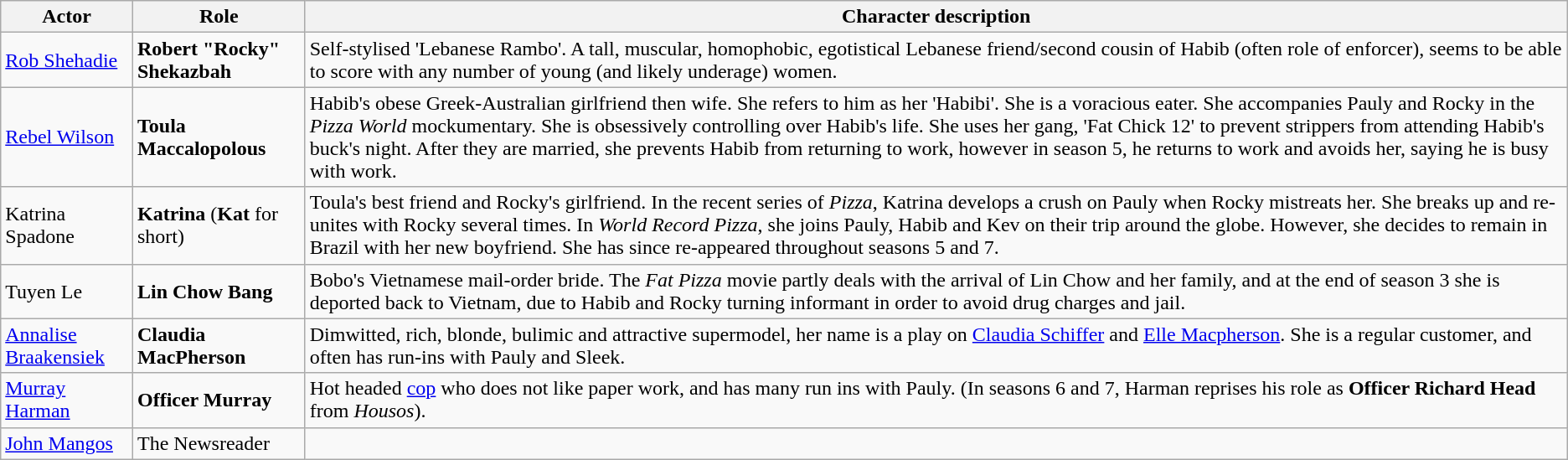<table class="wikitable">
<tr>
<th>Actor</th>
<th>Role</th>
<th>Character description</th>
</tr>
<tr>
<td><a href='#'>Rob Shehadie</a></td>
<td><strong>Robert "Rocky" Shekazbah</strong></td>
<td>Self-stylised 'Lebanese Rambo'. A tall, muscular, homophobic, egotistical Lebanese friend/second cousin of Habib (often role of enforcer), seems to be able to score with any number of young (and likely underage) women.</td>
</tr>
<tr>
<td><a href='#'>Rebel Wilson</a></td>
<td><strong>Toula Maccalopolous</strong></td>
<td>Habib's obese Greek-Australian girlfriend then wife. She refers to him as her 'Habibi'. She is a voracious eater. She accompanies Pauly and Rocky in the <em>Pizza World</em> mockumentary. She is obsessively controlling over Habib's life. She uses her gang, 'Fat Chick 12' to prevent strippers from attending Habib's buck's night. After they are married, she prevents Habib from returning to work, however in season 5, he returns to work and avoids her, saying he is busy with work.</td>
</tr>
<tr>
<td>Katrina Spadone</td>
<td><strong>Katrina</strong> (<strong>Kat</strong> for short)</td>
<td>Toula's best friend and Rocky's girlfriend. In the recent series of <em>Pizza</em>, Katrina develops a crush on Pauly when Rocky mistreats her. She breaks up and re-unites with Rocky several times. In <em>World Record Pizza</em>, she joins Pauly, Habib and Kev on their trip around the globe. However, she decides to remain in Brazil with her new boyfriend. She has since re-appeared throughout seasons 5 and 7.</td>
</tr>
<tr>
<td>Tuyen Le</td>
<td><strong>Lin Chow Bang</strong></td>
<td>Bobo's Vietnamese mail-order bride. The <em>Fat Pizza</em> movie partly deals with the arrival of Lin Chow and her family, and at the end of season 3 she is deported back to Vietnam, due to Habib and Rocky turning informant in order to avoid drug charges and jail.</td>
</tr>
<tr>
<td><a href='#'>Annalise Braakensiek</a></td>
<td><strong>Claudia MacPherson</strong></td>
<td>Dimwitted, rich, blonde, bulimic and attractive supermodel, her name is a play on <a href='#'>Claudia Schiffer</a> and <a href='#'>Elle Macpherson</a>. She is a regular customer, and often has run-ins with Pauly and Sleek.</td>
</tr>
<tr>
<td><a href='#'>Murray Harman</a></td>
<td><strong>Officer Murray</strong></td>
<td>Hot headed <a href='#'>cop</a> who does not like paper work, and has many run ins with Pauly. (In seasons 6 and 7, Harman reprises his role as <strong>Officer Richard Head</strong> from <em>Housos</em>).</td>
</tr>
<tr>
<td><a href='#'>John Mangos</a></td>
<td>The Newsreader</td>
<td></td>
</tr>
</table>
